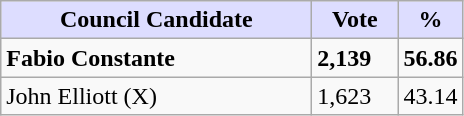<table class="wikitable sortable">
<tr>
<th style="background:#ddf; width:200px;">Council Candidate</th>
<th style="background:#ddf; width:50px;">Vote</th>
<th style="background:#ddf; width:30px;">%</th>
</tr>
<tr>
<td><strong>Fabio Constante</strong></td>
<td><strong>2,139</strong></td>
<td><strong>56.86</strong></td>
</tr>
<tr>
<td>John Elliott (X)</td>
<td>1,623</td>
<td>43.14</td>
</tr>
</table>
